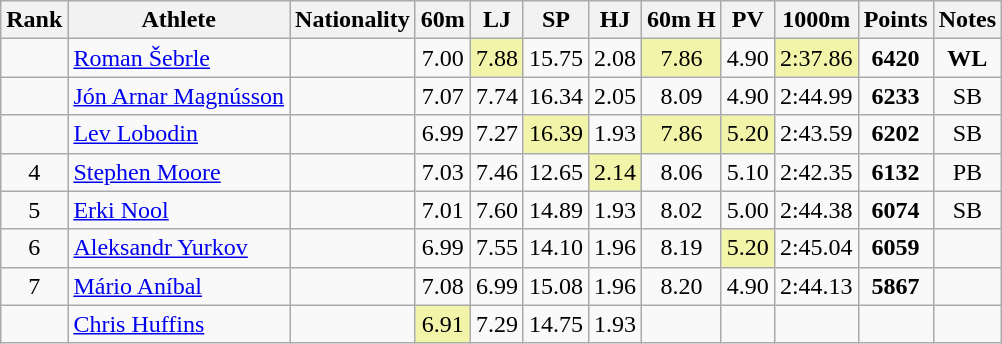<table class="wikitable sortable" style=" text-align:center; ">
<tr>
<th>Rank</th>
<th>Athlete</th>
<th>Nationality</th>
<th>60m</th>
<th>LJ</th>
<th>SP</th>
<th>HJ</th>
<th>60m H</th>
<th>PV</th>
<th>1000m</th>
<th>Points</th>
<th>Notes</th>
</tr>
<tr>
<td></td>
<td align=left><a href='#'>Roman Šebrle</a></td>
<td align=left></td>
<td>7.00</td>
<td bgcolor=#F2F5A9>7.88</td>
<td>15.75</td>
<td>2.08</td>
<td bgcolor=#F2F5A9>7.86</td>
<td>4.90</td>
<td bgcolor=#F2F5A9>2:37.86</td>
<td><strong>6420</strong></td>
<td><strong>WL</strong></td>
</tr>
<tr>
<td></td>
<td align=left><a href='#'>Jón Arnar Magnússon</a></td>
<td align=left></td>
<td>7.07</td>
<td>7.74</td>
<td>16.34</td>
<td>2.05</td>
<td>8.09</td>
<td>4.90</td>
<td>2:44.99</td>
<td><strong>6233</strong></td>
<td>SB</td>
</tr>
<tr>
<td></td>
<td align=left><a href='#'>Lev Lobodin</a></td>
<td align=left></td>
<td>6.99</td>
<td>7.27</td>
<td bgcolor=#F2F5A9>16.39</td>
<td>1.93</td>
<td bgcolor=#F2F5A9>7.86</td>
<td bgcolor=#F2F5A9>5.20</td>
<td>2:43.59</td>
<td><strong>6202</strong></td>
<td>SB</td>
</tr>
<tr>
<td>4</td>
<td align=left><a href='#'>Stephen Moore</a></td>
<td align=left></td>
<td>7.03</td>
<td>7.46</td>
<td>12.65</td>
<td bgcolor=#F2F5A9>2.14</td>
<td>8.06</td>
<td>5.10</td>
<td>2:42.35</td>
<td><strong>6132</strong></td>
<td>PB</td>
</tr>
<tr>
<td>5</td>
<td align=left><a href='#'>Erki Nool</a></td>
<td align=left></td>
<td>7.01</td>
<td>7.60</td>
<td>14.89</td>
<td>1.93</td>
<td>8.02</td>
<td>5.00</td>
<td>2:44.38</td>
<td><strong>6074</strong></td>
<td>SB</td>
</tr>
<tr>
<td>6</td>
<td align=left><a href='#'>Aleksandr Yurkov</a></td>
<td align=left></td>
<td>6.99</td>
<td>7.55</td>
<td>14.10</td>
<td>1.96</td>
<td>8.19</td>
<td bgcolor=#F2F5A9>5.20</td>
<td>2:45.04</td>
<td><strong>6059</strong></td>
<td></td>
</tr>
<tr>
<td>7</td>
<td align=left><a href='#'>Mário Aníbal</a></td>
<td align=left></td>
<td>7.08</td>
<td>6.99</td>
<td>15.08</td>
<td>1.96</td>
<td>8.20</td>
<td>4.90</td>
<td>2:44.13</td>
<td><strong>5867</strong></td>
<td></td>
</tr>
<tr>
<td></td>
<td align=left><a href='#'>Chris Huffins</a></td>
<td align=left></td>
<td bgcolor=#F2F5A9>6.91</td>
<td>7.29</td>
<td>14.75</td>
<td>1.93</td>
<td></td>
<td></td>
<td></td>
<td><strong></strong></td>
<td></td>
</tr>
</table>
